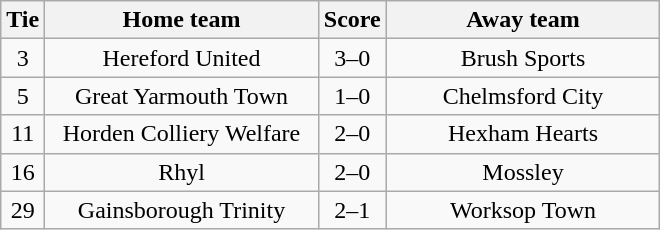<table class="wikitable" style="text-align:center;">
<tr>
<th width=20>Tie</th>
<th width=175>Home team</th>
<th width=20>Score</th>
<th width=175>Away team</th>
</tr>
<tr>
<td>3</td>
<td>Hereford United</td>
<td>3–0</td>
<td>Brush Sports</td>
</tr>
<tr>
<td>5</td>
<td>Great Yarmouth Town</td>
<td>1–0</td>
<td>Chelmsford City</td>
</tr>
<tr>
<td>11</td>
<td>Horden Colliery Welfare</td>
<td>2–0</td>
<td>Hexham Hearts</td>
</tr>
<tr>
<td>16</td>
<td>Rhyl</td>
<td>2–0</td>
<td>Mossley</td>
</tr>
<tr>
<td>29</td>
<td>Gainsborough Trinity</td>
<td>2–1</td>
<td>Worksop Town</td>
</tr>
</table>
